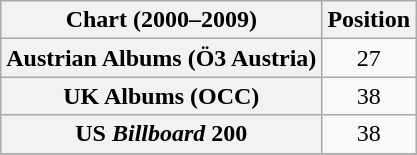<table class="wikitable sortable plainrowheaders" style="text-align:center;">
<tr>
<th>Chart (2000–2009)</th>
<th>Position</th>
</tr>
<tr>
<th scope="row">Austrian Albums (Ö3 Austria)</th>
<td>27</td>
</tr>
<tr>
<th scope="row">UK Albums (OCC)</th>
<td>38</td>
</tr>
<tr>
<th scope="row">US <em>Billboard</em> 200</th>
<td>38</td>
</tr>
<tr>
</tr>
</table>
